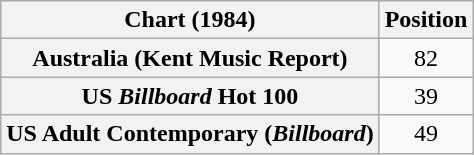<table class="wikitable sortable plainrowheaders" style="text-align:center">
<tr>
<th>Chart (1984)</th>
<th>Position</th>
</tr>
<tr>
<th scope="row">Australia (Kent Music Report)</th>
<td>82</td>
</tr>
<tr>
<th scope="row">US <em>Billboard</em> Hot 100</th>
<td>39</td>
</tr>
<tr>
<th scope="row">US Adult Contemporary (<em>Billboard</em>)</th>
<td>49</td>
</tr>
</table>
